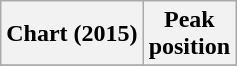<table class="wikitable plainrowheaders">
<tr>
<th>Chart (2015)</th>
<th>Peak<br>position</th>
</tr>
<tr>
</tr>
</table>
